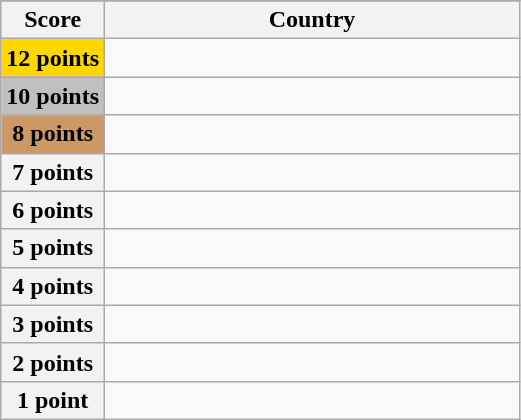<table class="wikitable">
<tr>
</tr>
<tr>
<th scope="col" width="20%">Score</th>
<th scope="col">Country</th>
</tr>
<tr>
<th scope="row" style="background:gold">12 points</th>
<td></td>
</tr>
<tr>
<th scope="row" style="background:silver">10 points</th>
<td></td>
</tr>
<tr>
<th scope="row" style="background:#CC9966">8 points</th>
<td></td>
</tr>
<tr>
<th scope="row">7 points</th>
<td></td>
</tr>
<tr>
<th scope="row">6 points</th>
<td></td>
</tr>
<tr>
<th scope="row">5 points</th>
<td></td>
</tr>
<tr>
<th scope="row">4 points</th>
<td></td>
</tr>
<tr>
<th scope="row">3 points</th>
<td></td>
</tr>
<tr>
<th scope="row">2 points</th>
<td></td>
</tr>
<tr>
<th scope="row">1 point</th>
<td></td>
</tr>
</table>
